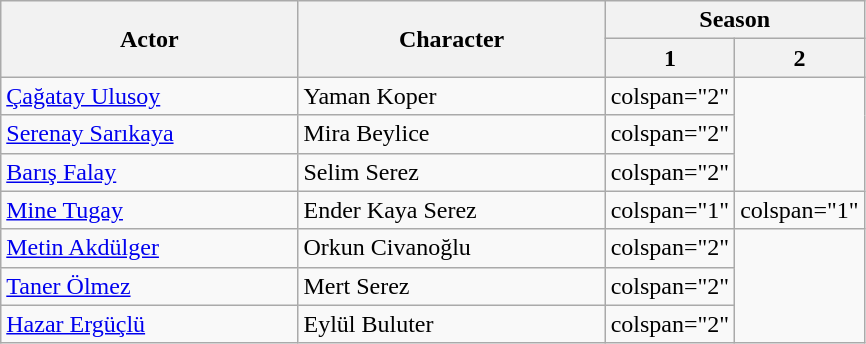<table class="wikitable sortable">
<tr>
<th rowspan="2">Actor</th>
<th rowspan="2">Character</th>
<th colspan="2">Season</th>
</tr>
<tr>
<th ! width="15%">1</th>
<th width="15%">2</th>
</tr>
<tr>
<td><a href='#'>Çağatay Ulusoy</a></td>
<td>Yaman Koper</td>
<td>colspan="2" </td>
</tr>
<tr>
<td><a href='#'>Serenay Sarıkaya</a></td>
<td>Mira Beylice</td>
<td>colspan="2" </td>
</tr>
<tr>
<td><a href='#'>Barış Falay</a></td>
<td>Selim Serez</td>
<td>colspan="2" </td>
</tr>
<tr>
<td><a href='#'>Mine Tugay</a></td>
<td>Ender Kaya Serez</td>
<td>colspan="1" </td>
<td>colspan="1" </td>
</tr>
<tr>
<td><a href='#'>Metin Akdülger</a></td>
<td>Orkun Civanoğlu</td>
<td>colspan="2" </td>
</tr>
<tr>
<td><a href='#'>Taner Ölmez</a></td>
<td>Mert Serez</td>
<td>colspan="2" </td>
</tr>
<tr>
<td><a href='#'>Hazar Ergüçlü</a></td>
<td>Eylül Buluter</td>
<td>colspan="2" </td>
</tr>
</table>
